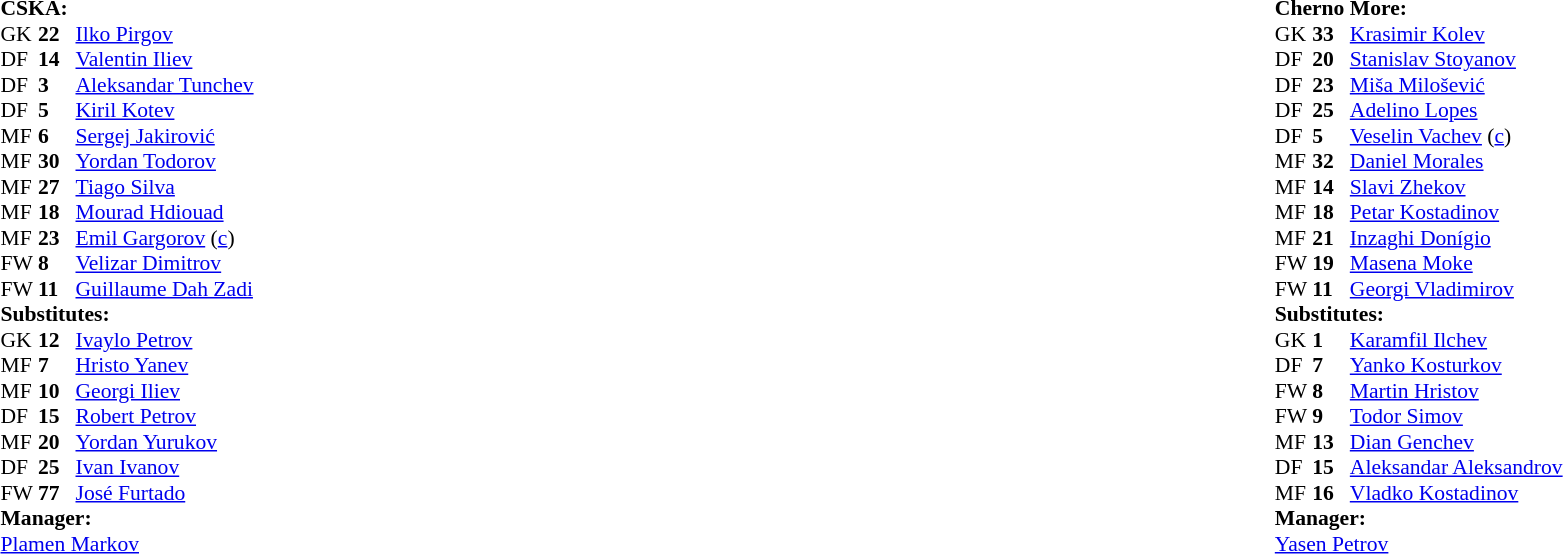<table width="100%">
<tr>
<td valign="top" width="50%"><br><table style="font-size: 90%" cellspacing="0" cellpadding="0">
<tr>
<td colspan="4"><strong>CSKA:</strong></td>
</tr>
<tr>
<th width=25></th>
<th width=25></th>
</tr>
<tr>
<td>GK</td>
<td><strong>22</strong></td>
<td> <a href='#'>Ilko Pirgov</a></td>
</tr>
<tr>
<td>DF</td>
<td><strong>14</strong></td>
<td> <a href='#'>Valentin Iliev</a></td>
</tr>
<tr>
<td>DF</td>
<td><strong>3</strong></td>
<td> <a href='#'>Aleksandar Tunchev</a></td>
</tr>
<tr>
<td>DF</td>
<td><strong>5</strong></td>
<td> <a href='#'>Kiril Kotev</a> </td>
</tr>
<tr>
<td>MF</td>
<td><strong>6</strong></td>
<td> <a href='#'>Sergej Jakirović</a> </td>
</tr>
<tr>
<td>MF</td>
<td><strong>30</strong></td>
<td> <a href='#'>Yordan Todorov</a></td>
</tr>
<tr>
<td>MF</td>
<td><strong>27</strong></td>
<td> <a href='#'>Tiago Silva</a></td>
</tr>
<tr>
<td>MF</td>
<td><strong>18</strong></td>
<td> <a href='#'>Mourad Hdiouad</a> </td>
</tr>
<tr>
<td>MF</td>
<td><strong>23</strong></td>
<td> <a href='#'>Emil Gargorov</a> (<a href='#'>c</a>)</td>
</tr>
<tr>
<td>FW</td>
<td><strong>8</strong></td>
<td> <a href='#'>Velizar Dimitrov</a> </td>
</tr>
<tr>
<td>FW</td>
<td><strong>11</strong></td>
<td> <a href='#'>Guillaume Dah Zadi</a> </td>
</tr>
<tr>
<td colspan=3><strong>Substitutes:</strong></td>
</tr>
<tr>
<td>GK</td>
<td><strong>12</strong></td>
<td> <a href='#'>Ivaylo Petrov</a></td>
</tr>
<tr>
<td>MF</td>
<td><strong>7</strong></td>
<td> <a href='#'>Hristo Yanev</a> </td>
</tr>
<tr>
<td>MF</td>
<td><strong>10</strong></td>
<td> <a href='#'>Georgi Iliev</a> </td>
</tr>
<tr>
<td>DF</td>
<td><strong>15</strong></td>
<td> <a href='#'>Robert Petrov</a></td>
</tr>
<tr>
<td>MF</td>
<td><strong>20</strong></td>
<td> <a href='#'>Yordan Yurukov</a></td>
</tr>
<tr>
<td>DF</td>
<td><strong>25</strong></td>
<td> <a href='#'>Ivan Ivanov</a> </td>
</tr>
<tr>
<td>FW</td>
<td><strong>77</strong></td>
<td> <a href='#'>José Furtado</a></td>
</tr>
<tr>
<td colspan=3><strong>Manager:</strong></td>
</tr>
<tr>
<td colspan=4> <a href='#'>Plamen Markov</a></td>
</tr>
</table>
</td>
<td></td>
<td valign="top" width="50%"><br><table style="font-size: 90%" cellspacing="0" cellpadding="0" align=center>
<tr>
<td colspan="4"><strong>Cherno More:</strong></td>
</tr>
<tr>
<th width=25></th>
<th width=25></th>
</tr>
<tr>
<td>GK</td>
<td><strong>33</strong></td>
<td> <a href='#'>Krasimir Kolev</a></td>
</tr>
<tr>
<td>DF</td>
<td><strong>20</strong></td>
<td> <a href='#'>Stanislav Stoyanov</a></td>
</tr>
<tr>
<td>DF</td>
<td><strong>23</strong></td>
<td> <a href='#'>Miša Milošević</a></td>
</tr>
<tr>
<td>DF</td>
<td><strong>25</strong></td>
<td> <a href='#'>Adelino Lopes</a> </td>
</tr>
<tr>
<td>DF</td>
<td><strong>5</strong></td>
<td> <a href='#'>Veselin Vachev</a> (<a href='#'>c</a>)</td>
</tr>
<tr>
<td>MF</td>
<td><strong>32</strong></td>
<td> <a href='#'>Daniel Morales</a></td>
</tr>
<tr>
<td>MF</td>
<td><strong>14</strong></td>
<td> <a href='#'>Slavi Zhekov</a> </td>
</tr>
<tr>
<td>MF</td>
<td><strong>18</strong></td>
<td> <a href='#'>Petar Kostadinov</a> </td>
</tr>
<tr>
<td>MF</td>
<td><strong>21</strong></td>
<td> <a href='#'>Inzaghi Donígio</a> </td>
</tr>
<tr>
<td>FW</td>
<td><strong>19</strong></td>
<td> <a href='#'>Masena Moke</a></td>
</tr>
<tr>
<td>FW</td>
<td><strong>11</strong></td>
<td> <a href='#'>Georgi Vladimirov</a></td>
</tr>
<tr>
<td colspan=3><strong>Substitutes:</strong></td>
</tr>
<tr>
<td>GK</td>
<td><strong>1</strong></td>
<td> <a href='#'>Karamfil Ilchev</a></td>
</tr>
<tr>
<td>DF</td>
<td><strong>7</strong></td>
<td> <a href='#'>Yanko Kosturkov</a></td>
</tr>
<tr>
<td>FW</td>
<td><strong>8</strong></td>
<td> <a href='#'>Martin Hristov</a> </td>
</tr>
<tr>
<td>FW</td>
<td><strong>9</strong></td>
<td> <a href='#'>Todor Simov</a></td>
</tr>
<tr>
<td>MF</td>
<td><strong>13</strong></td>
<td> <a href='#'>Dian Genchev</a> </td>
</tr>
<tr>
<td>DF</td>
<td><strong>15</strong></td>
<td> <a href='#'>Aleksandar Aleksandrov</a></td>
</tr>
<tr>
<td>MF</td>
<td><strong>16</strong></td>
<td> <a href='#'>Vladko Kostadinov</a> </td>
</tr>
<tr>
<td colspan=3><strong>Manager:</strong></td>
</tr>
<tr>
<td colspan=4> <a href='#'>Yasen Petrov</a></td>
</tr>
<tr>
</tr>
</table>
</td>
</tr>
</table>
